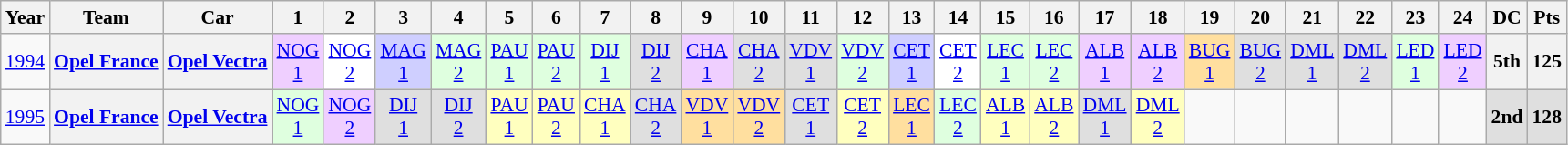<table class="wikitable" style="text-align:center; font-size:90%">
<tr>
<th>Year</th>
<th>Team</th>
<th>Car</th>
<th>1</th>
<th>2</th>
<th>3</th>
<th>4</th>
<th>5</th>
<th>6</th>
<th>7</th>
<th>8</th>
<th>9</th>
<th>10</th>
<th>11</th>
<th>12</th>
<th>13</th>
<th>14</th>
<th>15</th>
<th>16</th>
<th>17</th>
<th>18</th>
<th>19</th>
<th>20</th>
<th>21</th>
<th>22</th>
<th>23</th>
<th>24</th>
<th>DC</th>
<th>Pts</th>
</tr>
<tr>
<td><a href='#'>1994</a></td>
<th><a href='#'>Opel France</a></th>
<th><a href='#'>Opel Vectra</a></th>
<td style="background:#EFCFFF;"><a href='#'>NOG<br>1</a><br></td>
<td style="background:#FFFFFF;"><a href='#'>NOG<br>2</a><br></td>
<td style="background:#CFCFFF;"><a href='#'>MAG<br>1</a><br></td>
<td style="background:#DFFFDF;"><a href='#'>MAG<br>2</a><br></td>
<td style="background:#DFFFDF;"><a href='#'>PAU<br>1</a><br></td>
<td style="background:#DFFFDF;"><a href='#'>PAU<br>2</a><br></td>
<td style="background:#DFFFDF;"><a href='#'>DIJ<br>1</a><br></td>
<td style="background:#DFDFDF;"><a href='#'>DIJ<br>2</a><br></td>
<td style="background:#EFCFFF;"><a href='#'>CHA<br>1</a><br></td>
<td style="background:#DFDFDF;"><a href='#'>CHA<br>2</a><br></td>
<td style="background:#DFDFDF;"><a href='#'>VDV<br>1</a><br></td>
<td style="background:#DFFFDF;"><a href='#'>VDV<br>2</a><br></td>
<td style="background:#CFCFFF;"><a href='#'>CET<br>1</a><br></td>
<td style="background:#FFFFFF;"><a href='#'>CET<br>2</a><br></td>
<td style="background:#DFFFDF;"><a href='#'>LEC<br>1</a><br></td>
<td style="background:#DFFFDF;"><a href='#'>LEC<br>2</a><br></td>
<td style="background:#EFCFFF;"><a href='#'>ALB<br>1</a><br></td>
<td style="background:#EFCFFF;"><a href='#'>ALB<br>2</a><br></td>
<td style="background:#FFDF9F;"><a href='#'>BUG<br>1</a><br></td>
<td style="background:#DFDFDF;"><a href='#'>BUG<br>2</a><br></td>
<td style="background:#DFDFDF;"><a href='#'>DML<br>1</a><br></td>
<td style="background:#DFDFDF;"><a href='#'>DML<br>2</a><br></td>
<td style="background:#DFFFDF;"><a href='#'>LED<br>1</a><br></td>
<td style="background:#EFCFFF;"><a href='#'>LED<br>2</a><br></td>
<th>5th</th>
<th>125</th>
</tr>
<tr>
<td><a href='#'>1995</a></td>
<th><a href='#'>Opel France</a></th>
<th><a href='#'>Opel Vectra</a></th>
<td style="background:#DFFFDF;"><a href='#'>NOG<br>1</a><br></td>
<td style="background:#EFCFFF;"><a href='#'>NOG<br>2</a><br></td>
<td style="background:#DFDFDF;"><a href='#'>DIJ<br>1</a><br></td>
<td style="background:#DFDFDF;"><a href='#'>DIJ<br>2</a><br></td>
<td style="background:#FFFFBF;"><a href='#'>PAU<br>1</a><br></td>
<td style="background:#FFFFBF;"><a href='#'>PAU<br>2</a><br></td>
<td style="background:#FFFFBF;"><a href='#'>CHA<br>1</a><br></td>
<td style="background:#DFDFDF;"><a href='#'>CHA<br>2</a><br></td>
<td style="background:#FFDF9F;"><a href='#'>VDV<br>1</a><br></td>
<td style="background:#FFDF9F;"><a href='#'>VDV<br>2</a><br></td>
<td style="background:#DFDFDF;"><a href='#'>CET<br>1</a><br></td>
<td style="background:#FFFFBF;"><a href='#'>CET<br>2</a><br></td>
<td style="background:#FFDF9F;"><a href='#'>LEC<br>1</a><br></td>
<td style="background:#DFFFDF;"><a href='#'>LEC<br>2</a><br></td>
<td style="background:#FFFFBF;"><a href='#'>ALB<br>1</a><br></td>
<td style="background:#FFFFBF;"><a href='#'>ALB<br>2</a><br></td>
<td style="background:#DFDFDF;"><a href='#'>DML<br>1</a><br></td>
<td style="background:#FFFFBF;"><a href='#'>DML<br>2</a><br></td>
<td></td>
<td></td>
<td></td>
<td></td>
<td></td>
<td></td>
<td style="background:#DFDFDF;"><strong>2nd</strong></td>
<td style="background:#DFDFDF;"><strong>128</strong></td>
</tr>
</table>
